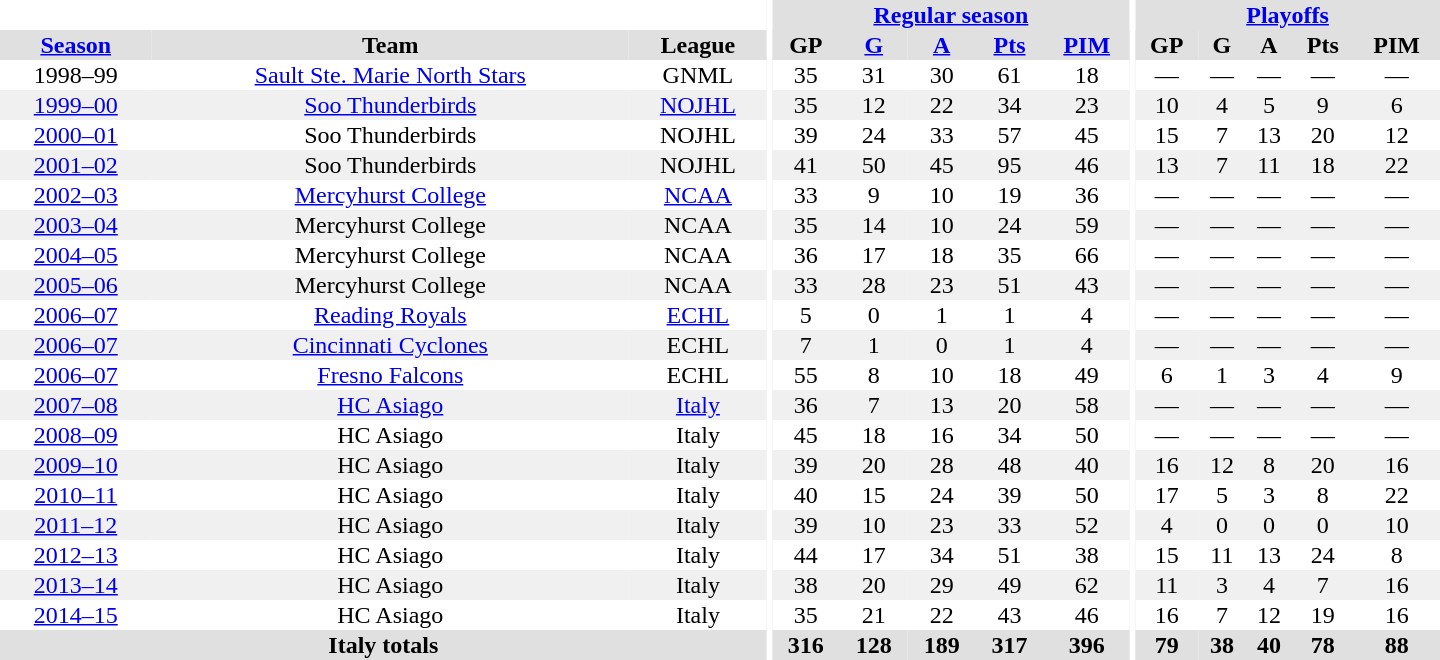<table border="0" cellpadding="1" cellspacing="0" style="text-align:center; width:60em">
<tr bgcolor="#e0e0e0">
<th colspan="3" bgcolor="#ffffff"></th>
<th rowspan="99" bgcolor="#ffffff"></th>
<th colspan="5"><a href='#'>Regular season</a></th>
<th rowspan="99" bgcolor="#ffffff"></th>
<th colspan="5"><a href='#'>Playoffs</a></th>
</tr>
<tr bgcolor="#e0e0e0">
<th><a href='#'>Season</a></th>
<th>Team</th>
<th>League</th>
<th>GP</th>
<th><a href='#'>G</a></th>
<th><a href='#'>A</a></th>
<th><a href='#'>Pts</a></th>
<th><a href='#'>PIM</a></th>
<th>GP</th>
<th>G</th>
<th>A</th>
<th>Pts</th>
<th>PIM</th>
</tr>
<tr>
<td>1998–99</td>
<td><a href='#'>Sault Ste. Marie North Stars</a></td>
<td>GNML</td>
<td>35</td>
<td>31</td>
<td>30</td>
<td>61</td>
<td>18</td>
<td>—</td>
<td>—</td>
<td>—</td>
<td>—</td>
<td>—</td>
</tr>
<tr bgcolor="#f0f0f0">
<td><a href='#'>1999–00</a></td>
<td><a href='#'>Soo Thunderbirds</a></td>
<td><a href='#'>NOJHL</a></td>
<td>35</td>
<td>12</td>
<td>22</td>
<td>34</td>
<td>23</td>
<td>10</td>
<td>4</td>
<td>5</td>
<td>9</td>
<td>6</td>
</tr>
<tr>
<td><a href='#'>2000–01</a></td>
<td>Soo Thunderbirds</td>
<td>NOJHL</td>
<td>39</td>
<td>24</td>
<td>33</td>
<td>57</td>
<td>45</td>
<td>15</td>
<td>7</td>
<td>13</td>
<td>20</td>
<td>12</td>
</tr>
<tr bgcolor="#f0f0f0">
<td><a href='#'>2001–02</a></td>
<td>Soo Thunderbirds</td>
<td>NOJHL</td>
<td>41</td>
<td>50</td>
<td>45</td>
<td>95</td>
<td>46</td>
<td>13</td>
<td>7</td>
<td>11</td>
<td>18</td>
<td>22</td>
</tr>
<tr>
<td><a href='#'>2002–03</a></td>
<td><a href='#'>Mercyhurst College</a></td>
<td><a href='#'>NCAA</a></td>
<td>33</td>
<td>9</td>
<td>10</td>
<td>19</td>
<td>36</td>
<td>—</td>
<td>—</td>
<td>—</td>
<td>—</td>
<td>—</td>
</tr>
<tr bgcolor="#f0f0f0">
<td><a href='#'>2003–04</a></td>
<td>Mercyhurst College</td>
<td>NCAA</td>
<td>35</td>
<td>14</td>
<td>10</td>
<td>24</td>
<td>59</td>
<td>—</td>
<td>—</td>
<td>—</td>
<td>—</td>
<td>—</td>
</tr>
<tr>
<td><a href='#'>2004–05</a></td>
<td>Mercyhurst College</td>
<td>NCAA</td>
<td>36</td>
<td>17</td>
<td>18</td>
<td>35</td>
<td>66</td>
<td>—</td>
<td>—</td>
<td>—</td>
<td>—</td>
<td>—</td>
</tr>
<tr bgcolor="#f0f0f0">
<td><a href='#'>2005–06</a></td>
<td>Mercyhurst College</td>
<td>NCAA</td>
<td>33</td>
<td>28</td>
<td>23</td>
<td>51</td>
<td>43</td>
<td>—</td>
<td>—</td>
<td>—</td>
<td>—</td>
<td>—</td>
</tr>
<tr>
<td><a href='#'>2006–07</a></td>
<td><a href='#'>Reading Royals</a></td>
<td><a href='#'>ECHL</a></td>
<td>5</td>
<td>0</td>
<td>1</td>
<td>1</td>
<td>4</td>
<td>—</td>
<td>—</td>
<td>—</td>
<td>—</td>
<td>—</td>
</tr>
<tr bgcolor="#f0f0f0">
<td><a href='#'>2006–07</a></td>
<td><a href='#'>Cincinnati Cyclones</a></td>
<td>ECHL</td>
<td>7</td>
<td>1</td>
<td>0</td>
<td>1</td>
<td>4</td>
<td>—</td>
<td>—</td>
<td>—</td>
<td>—</td>
<td>—</td>
</tr>
<tr>
<td><a href='#'>2006–07</a></td>
<td><a href='#'>Fresno Falcons</a></td>
<td>ECHL</td>
<td>55</td>
<td>8</td>
<td>10</td>
<td>18</td>
<td>49</td>
<td>6</td>
<td>1</td>
<td>3</td>
<td>4</td>
<td>9</td>
</tr>
<tr bgcolor="#f0f0f0">
<td><a href='#'>2007–08</a></td>
<td><a href='#'>HC Asiago</a></td>
<td><a href='#'>Italy</a></td>
<td>36</td>
<td>7</td>
<td>13</td>
<td>20</td>
<td>58</td>
<td>—</td>
<td>—</td>
<td>—</td>
<td>—</td>
<td>—</td>
</tr>
<tr>
<td><a href='#'>2008–09</a></td>
<td>HC Asiago</td>
<td>Italy</td>
<td>45</td>
<td>18</td>
<td>16</td>
<td>34</td>
<td>50</td>
<td>—</td>
<td>—</td>
<td>—</td>
<td>—</td>
<td>—</td>
</tr>
<tr bgcolor="#f0f0f0">
<td><a href='#'>2009–10</a></td>
<td>HC Asiago</td>
<td>Italy</td>
<td>39</td>
<td>20</td>
<td>28</td>
<td>48</td>
<td>40</td>
<td>16</td>
<td>12</td>
<td>8</td>
<td>20</td>
<td>16</td>
</tr>
<tr>
<td><a href='#'>2010–11</a></td>
<td>HC Asiago</td>
<td>Italy</td>
<td>40</td>
<td>15</td>
<td>24</td>
<td>39</td>
<td>50</td>
<td>17</td>
<td>5</td>
<td>3</td>
<td>8</td>
<td>22</td>
</tr>
<tr bgcolor="#f0f0f0">
<td><a href='#'>2011–12</a></td>
<td>HC Asiago</td>
<td>Italy</td>
<td>39</td>
<td>10</td>
<td>23</td>
<td>33</td>
<td>52</td>
<td>4</td>
<td>0</td>
<td>0</td>
<td>0</td>
<td>10</td>
</tr>
<tr>
<td><a href='#'>2012–13</a></td>
<td>HC Asiago</td>
<td>Italy</td>
<td>44</td>
<td>17</td>
<td>34</td>
<td>51</td>
<td>38</td>
<td>15</td>
<td>11</td>
<td>13</td>
<td>24</td>
<td>8</td>
</tr>
<tr bgcolor="#f0f0f0">
<td><a href='#'>2013–14</a></td>
<td>HC Asiago</td>
<td>Italy</td>
<td>38</td>
<td>20</td>
<td>29</td>
<td>49</td>
<td>62</td>
<td>11</td>
<td>3</td>
<td>4</td>
<td>7</td>
<td>16</td>
</tr>
<tr>
<td><a href='#'>2014–15</a></td>
<td>HC Asiago</td>
<td>Italy</td>
<td>35</td>
<td>21</td>
<td>22</td>
<td>43</td>
<td>46</td>
<td>16</td>
<td>7</td>
<td>12</td>
<td>19</td>
<td>16</td>
</tr>
<tr>
</tr>
<tr ALIGN="center" bgcolor="#e0e0e0">
<th colspan="3">Italy totals</th>
<th ALIGN="center">316</th>
<th ALIGN="center">128</th>
<th ALIGN="center">189</th>
<th ALIGN="center">317</th>
<th ALIGN="center">396</th>
<th ALIGN="center">79</th>
<th ALIGN="center">38</th>
<th ALIGN="center">40</th>
<th ALIGN="center">78</th>
<th ALIGN="center">88</th>
</tr>
</table>
